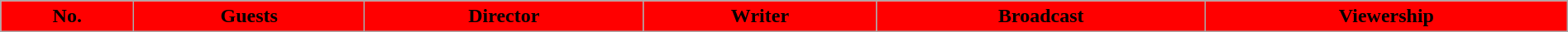<table class="wikitable" width="100%">
<tr>
<th scope="col" style="background:#FF0000;">No.</th>
<th scope="col" style="background:#FF0000;">Guests</th>
<th scope="col" style="background:#FF0000;">Director</th>
<th scope="col" style="background:#FF0000;">Writer</th>
<th scope="col" style="background:#FF0000;">Broadcast</th>
<th scope="col" style="background:#FF0000;">Viewership<br>





</th>
</tr>
</table>
